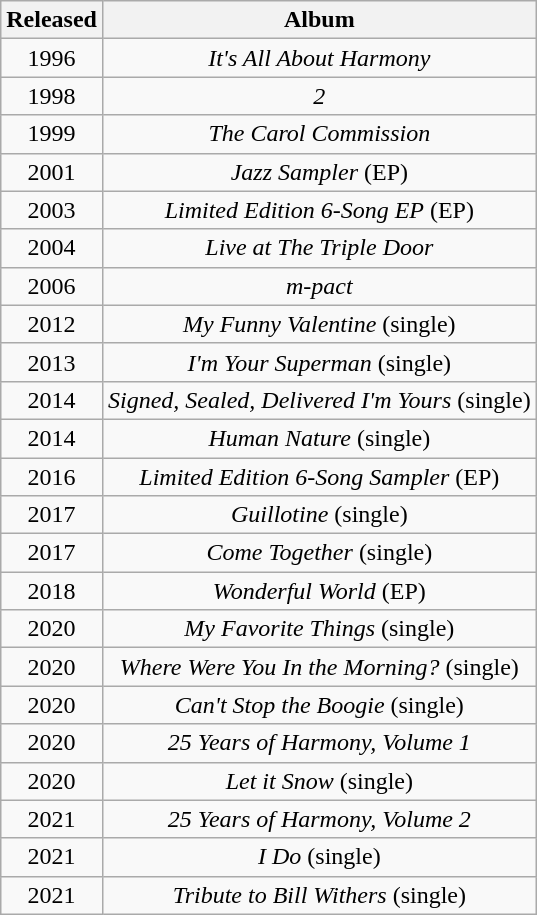<table class="wikitable plainrowheaders" style="text-align:center;">
<tr>
<th scope="col">Released</th>
<th scope="col">Album</th>
</tr>
<tr>
<td>1996</td>
<td><em>It's All About Harmony</em></td>
</tr>
<tr>
<td>1998</td>
<td><em>2</em></td>
</tr>
<tr>
<td>1999</td>
<td><em>The Carol Commission</em></td>
</tr>
<tr>
<td>2001</td>
<td><em>Jazz Sampler</em> (EP)</td>
</tr>
<tr>
<td>2003</td>
<td><em>Limited Edition 6-Song EP</em> (EP)</td>
</tr>
<tr>
<td>2004</td>
<td><em>Live at The Triple Door</em></td>
</tr>
<tr>
<td>2006</td>
<td><em>m-pact</em></td>
</tr>
<tr>
<td>2012</td>
<td><em>My Funny Valentine</em> (single)</td>
</tr>
<tr>
<td>2013</td>
<td><em>I'm Your Superman</em> (single)</td>
</tr>
<tr>
<td>2014</td>
<td><em>Signed, Sealed, Delivered I'm Yours</em> (single)</td>
</tr>
<tr>
<td>2014</td>
<td><em>Human Nature</em> (single)</td>
</tr>
<tr>
<td>2016</td>
<td><em>Limited Edition 6-Song Sampler</em> (EP)</td>
</tr>
<tr>
<td>2017</td>
<td><em>Guillotine</em> (single)</td>
</tr>
<tr>
<td>2017</td>
<td><em>Come Together</em> (single)</td>
</tr>
<tr>
<td>2018</td>
<td><em>Wonderful World</em> (EP)</td>
</tr>
<tr>
<td>2020</td>
<td><em>My Favorite Things</em> (single)</td>
</tr>
<tr>
<td>2020</td>
<td><em>Where Were You In the Morning?</em> (single)</td>
</tr>
<tr>
<td>2020</td>
<td><em>Can't Stop the Boogie</em> (single)</td>
</tr>
<tr>
<td>2020</td>
<td><em>25 Years of Harmony, Volume 1</em></td>
</tr>
<tr>
<td>2020</td>
<td><em>Let it Snow</em> (single)</td>
</tr>
<tr>
<td>2021</td>
<td><em>25 Years of Harmony, Volume 2</em></td>
</tr>
<tr>
<td>2021</td>
<td><em>I Do</em> (single)</td>
</tr>
<tr>
<td>2021</td>
<td><em>Tribute to Bill Withers</em> (single)</td>
</tr>
</table>
